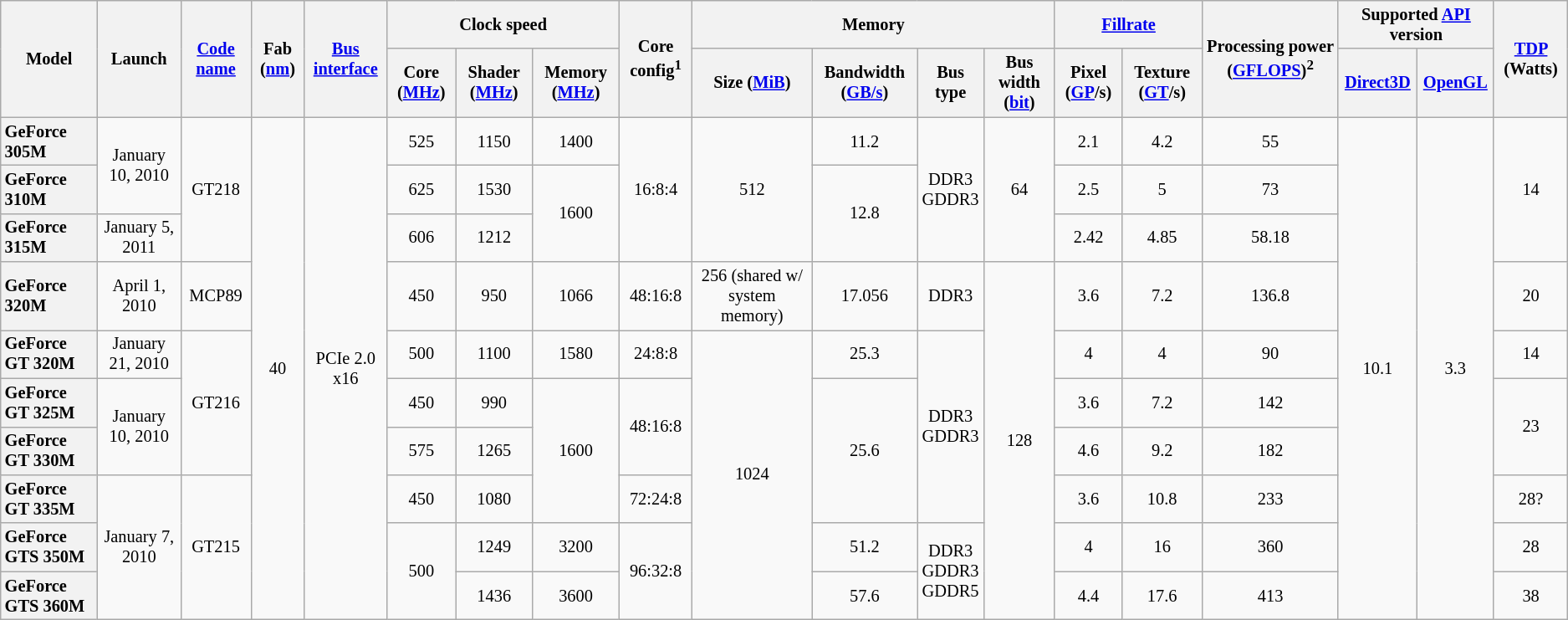<table class="mw-datatable wikitable sortable sort-under" style="font-size:85%; text-align:center;">
<tr>
<th rowspan=2>Model</th>
<th rowspan=2>Launch</th>
<th rowspan=2><a href='#'>Code name</a></th>
<th rowspan=2>Fab (<a href='#'>nm</a>)</th>
<th rowspan=2><a href='#'>Bus</a> <a href='#'>interface</a></th>
<th colspan="3">Clock speed</th>
<th rowspan="2">Core config<sup>1</sup></th>
<th colspan=4>Memory</th>
<th colspan="2"><a href='#'>Fillrate</a></th>
<th rowspan="2">Processing power (<a href='#'>GFLOPS</a>)<sup>2</sup></th>
<th colspan="2">Supported <a href='#'>API</a> version</th>
<th rowspan=2><a href='#'>TDP</a> (Watts)</th>
</tr>
<tr>
<th>Core (<a href='#'>MHz</a>)</th>
<th>Shader (<a href='#'>MHz</a>)</th>
<th>Memory (<a href='#'>MHz</a>)</th>
<th>Size (<a href='#'>MiB</a>)</th>
<th>Bandwidth (<a href='#'>GB/s</a>)</th>
<th>Bus type</th>
<th>Bus width (<a href='#'>bit</a>)</th>
<th>Pixel (<a href='#'>GP</a>/s)</th>
<th>Texture (<a href='#'>GT</a>/s)</th>
<th><a href='#'>Direct3D</a></th>
<th><a href='#'>OpenGL</a></th>
</tr>
<tr>
<th style="text-align:left;">GeForce 305M</th>
<td rowspan="2">January 10, 2010</td>
<td rowspan="3">GT218</td>
<td rowspan="10">40</td>
<td rowspan="10">PCIe 2.0 x16</td>
<td>525</td>
<td>1150</td>
<td>1400</td>
<td rowspan="3">16:8:4</td>
<td rowspan="3">512</td>
<td>11.2</td>
<td rowspan="3">DDR3<br>GDDR3</td>
<td rowspan="3">64</td>
<td>2.1</td>
<td>4.2</td>
<td>55</td>
<td rowspan="10">10.1</td>
<td rowspan="10">3.3</td>
<td rowspan="3">14</td>
</tr>
<tr>
<th style="text-align:left;">GeForce 310M</th>
<td>625</td>
<td>1530</td>
<td rowspan="2">1600</td>
<td rowspan="2">12.8</td>
<td>2.5</td>
<td>5</td>
<td>73</td>
</tr>
<tr>
<th style="text-align:left;">GeForce 315M</th>
<td>January 5, 2011</td>
<td>606</td>
<td>1212</td>
<td>2.42</td>
<td>4.85</td>
<td>58.18</td>
</tr>
<tr>
<th style="text-align:left;">GeForce 320M</th>
<td>April 1, 2010</td>
<td>MCP89</td>
<td>450</td>
<td>950</td>
<td>1066</td>
<td>48:16:8</td>
<td>256 (shared w/ system memory) <br></td>
<td>17.056</td>
<td>DDR3</td>
<td rowspan="7">128</td>
<td>3.6</td>
<td>7.2</td>
<td>136.8</td>
<td>20</td>
</tr>
<tr>
<th style="text-align:left;">GeForce GT 320M</th>
<td>January 21, 2010</td>
<td rowspan="3">GT216</td>
<td>500</td>
<td>1100</td>
<td>1580</td>
<td>24:8:8</td>
<td rowspan="6">1024</td>
<td>25.3</td>
<td rowspan="4">DDR3<br>GDDR3</td>
<td>4</td>
<td>4</td>
<td>90</td>
<td>14</td>
</tr>
<tr>
<th style="text-align:left;">GeForce GT 325M</th>
<td rowspan="2">January 10, 2010</td>
<td>450</td>
<td>990</td>
<td rowspan="3">1600</td>
<td rowspan="2">48:16:8</td>
<td rowspan="3">25.6</td>
<td>3.6</td>
<td>7.2</td>
<td>142</td>
<td rowspan="2">23</td>
</tr>
<tr>
<th style="text-align:left;">GeForce GT 330M</th>
<td>575</td>
<td>1265</td>
<td>4.6</td>
<td>9.2</td>
<td>182</td>
</tr>
<tr>
<th style="text-align:left;">GeForce GT 335M</th>
<td rowspan="3">January 7, 2010</td>
<td rowspan="3">GT215</td>
<td>450</td>
<td>1080</td>
<td>72:24:8</td>
<td>3.6</td>
<td>10.8</td>
<td>233</td>
<td>28?</td>
</tr>
<tr>
<th style="text-align:left;">GeForce GTS 350M</th>
<td rowspan="2">500</td>
<td>1249</td>
<td>3200</td>
<td rowspan="2">96:32:8</td>
<td>51.2</td>
<td rowspan="2">DDR3<br>GDDR3<br>GDDR5</td>
<td>4</td>
<td>16</td>
<td>360</td>
<td>28</td>
</tr>
<tr>
<th style="text-align:left;">GeForce GTS 360M</th>
<td>1436</td>
<td>3600</td>
<td>57.6</td>
<td>4.4</td>
<td>17.6</td>
<td>413</td>
<td>38</td>
</tr>
</table>
